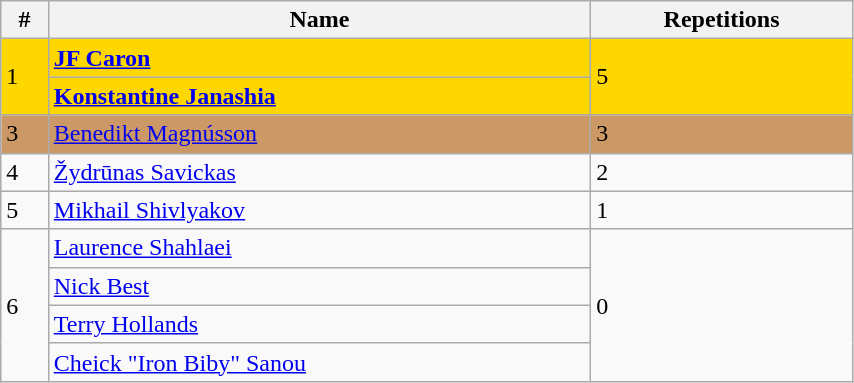<table class="wikitable" style="display: inline-table;width: 45%;">
<tr>
<th>#</th>
<th>Name</th>
<th>Repetitions</th>
</tr>
<tr style="background:gold;">
<td rowspan="2">1</td>
<td> <strong><a href='#'>JF Caron</a></strong></td>
<td rowspan="2">5</td>
</tr>
<tr style="background:gold;">
<td> <strong><a href='#'>Konstantine Janashia</a></strong></td>
</tr>
<tr style="background:#c96;">
<td>3</td>
<td> <a href='#'>Benedikt Magnússon</a></td>
<td>3</td>
</tr>
<tr>
<td>4</td>
<td> <a href='#'>Žydrūnas Savickas</a></td>
<td>2</td>
</tr>
<tr>
<td>5</td>
<td> <a href='#'>Mikhail Shivlyakov</a></td>
<td>1</td>
</tr>
<tr>
<td rowspan="4">6</td>
<td> <a href='#'>Laurence Shahlaei</a></td>
<td rowspan="4">0</td>
</tr>
<tr>
<td> <a href='#'>Nick Best</a></td>
</tr>
<tr>
<td> <a href='#'>Terry Hollands</a></td>
</tr>
<tr>
<td> <a href='#'>Cheick "Iron Biby" Sanou</a></td>
</tr>
</table>
